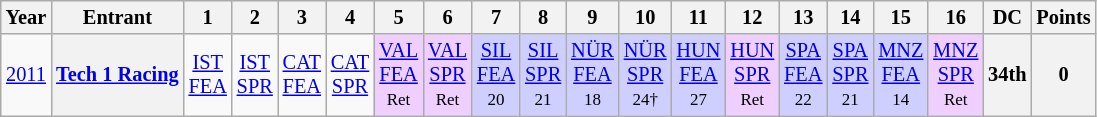<table class="wikitable" style="text-align:center; font-size:85%">
<tr>
<th>Year</th>
<th>Entrant</th>
<th>1</th>
<th>2</th>
<th>3</th>
<th>4</th>
<th>5</th>
<th>6</th>
<th>7</th>
<th>8</th>
<th>9</th>
<th>10</th>
<th>11</th>
<th>12</th>
<th>13</th>
<th>14</th>
<th>15</th>
<th>16</th>
<th>DC</th>
<th>Points</th>
</tr>
<tr>
<td><a href='#'>2011</a></td>
<th nowrap><a href='#'>Tech 1 Racing</a></th>
<td><a href='#'>IST<br>FEA</a><br><small></small></td>
<td><a href='#'>IST<br>SPR</a><br><small></small></td>
<td><a href='#'>CAT<br>FEA</a><br><small></small></td>
<td><a href='#'>CAT<br>SPR</a><br><small></small></td>
<td style="background:#efcfff;"><a href='#'>VAL<br>FEA</a><br><small>Ret</small></td>
<td style="background:#efcfff;"><a href='#'>VAL<br>SPR</a><br><small>Ret</small></td>
<td style="background:#cfcfff;"><a href='#'>SIL<br>FEA</a><br><small>20</small></td>
<td style="background:#cfcfff;"><a href='#'>SIL<br>SPR</a><br><small>21</small></td>
<td style="background:#cfcfff;"><a href='#'>NÜR<br>FEA</a><br><small>18</small></td>
<td style="background:#cfcfff;"><a href='#'>NÜR<br>SPR</a><br><small>24†</small></td>
<td style="background:#cfcfff;"><a href='#'>HUN<br>FEA</a><br><small>27</small></td>
<td style="background:#efcfff;"><a href='#'>HUN<br>SPR</a><br><small>Ret</small></td>
<td style="background:#cfcfff;"><a href='#'>SPA<br>FEA</a><br><small>22</small></td>
<td style="background:#cfcfff;"><a href='#'>SPA<br>SPR</a><br><small>21</small></td>
<td style="background:#cfcfff;"><a href='#'>MNZ<br>FEA</a><br><small>14</small></td>
<td style="background:#efcfff;"><a href='#'>MNZ<br>SPR</a><br><small>Ret</small></td>
<th>34th</th>
<th>0</th>
</tr>
</table>
